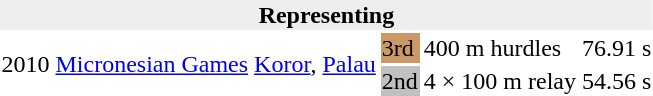<table>
<tr>
<th bgcolor="#eeeeee" colspan="6">Representing </th>
</tr>
<tr>
<td rowspan=2>2010</td>
<td rowspan=2><a href='#'>Micronesian Games</a></td>
<td rowspan=2><a href='#'>Koror</a>, <a href='#'>Palau</a></td>
<td bgcolor=cc9966>3rd</td>
<td>400 m hurdles</td>
<td>76.91 s</td>
</tr>
<tr>
<td bgcolor=silver>2nd</td>
<td>4 × 100 m relay</td>
<td>54.56 s</td>
</tr>
</table>
